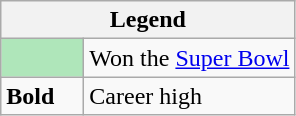<table class="wikitable">
<tr>
<th colspan="2">Legend</th>
</tr>
<tr>
<td style="background:#afe6ba; width:3em;"></td>
<td>Won the <a href='#'>Super Bowl</a></td>
</tr>
<tr>
<td><strong>Bold</strong></td>
<td>Career high</td>
</tr>
</table>
